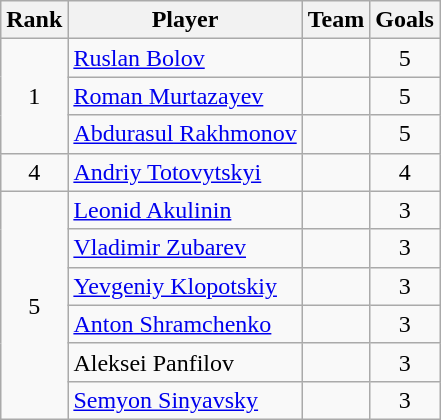<table class="wikitable">
<tr>
<th>Rank</th>
<th>Player</th>
<th>Team</th>
<th>Goals</th>
</tr>
<tr>
<td align=center rowspan="3">1</td>
<td> <a href='#'>Ruslan Bolov</a></td>
<td></td>
<td align=center>5</td>
</tr>
<tr>
<td> <a href='#'>Roman Murtazayev</a></td>
<td></td>
<td align=center>5</td>
</tr>
<tr>
<td> <a href='#'>Abdurasul Rakhmonov</a></td>
<td></td>
<td align=center>5</td>
</tr>
<tr>
<td align=center>4</td>
<td> <a href='#'>Andriy Totovytskyi</a></td>
<td></td>
<td align=center>4</td>
</tr>
<tr>
<td align=center rowspan="6">5</td>
<td> <a href='#'>Leonid Akulinin</a></td>
<td></td>
<td align=center>3</td>
</tr>
<tr>
<td> <a href='#'>Vladimir Zubarev</a></td>
<td></td>
<td align=center>3</td>
</tr>
<tr>
<td> <a href='#'>Yevgeniy Klopotskiy</a></td>
<td></td>
<td align=center>3</td>
</tr>
<tr>
<td> <a href='#'>Anton Shramchenko</a></td>
<td></td>
<td align=center>3</td>
</tr>
<tr>
<td> Aleksei Panfilov</td>
<td></td>
<td align=center>3</td>
</tr>
<tr>
<td> <a href='#'>Semyon Sinyavsky</a></td>
<td></td>
<td align=center>3</td>
</tr>
</table>
